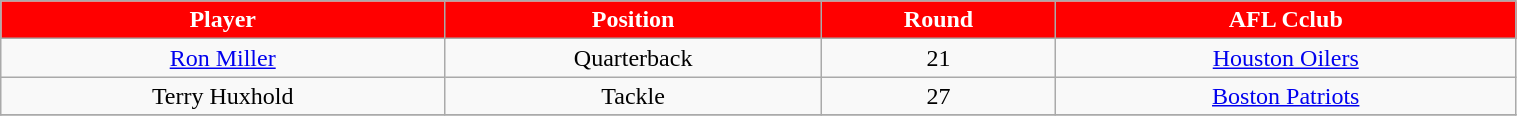<table class="wikitable" width="80%">
<tr align="center"  style="background:red;color:#FFFFFF;">
<td><strong>Player</strong></td>
<td><strong>Position</strong></td>
<td><strong>Round</strong></td>
<td><strong>AFL Cclub</strong></td>
</tr>
<tr align="center" bgcolor="">
<td><a href='#'>Ron Miller</a></td>
<td>Quarterback</td>
<td>21</td>
<td><a href='#'>Houston Oilers</a></td>
</tr>
<tr align="center" bgcolor="">
<td>Terry Huxhold</td>
<td>Tackle</td>
<td>27</td>
<td><a href='#'>Boston Patriots</a></td>
</tr>
<tr align="center" bgcolor="">
</tr>
</table>
